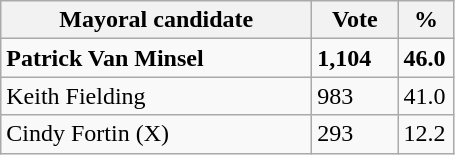<table class="wikitable">
<tr>
<th width="200px">Mayoral candidate</th>
<th width="50px">Vote</th>
<th width="30px">%</th>
</tr>
<tr>
<td><strong>Patrick Van Minsel</strong> </td>
<td><strong>1,104</strong></td>
<td><strong>46.0</strong></td>
</tr>
<tr>
<td>Keith Fielding</td>
<td>983</td>
<td>41.0</td>
</tr>
<tr>
<td>Cindy Fortin (X)</td>
<td>293</td>
<td>12.2</td>
</tr>
</table>
